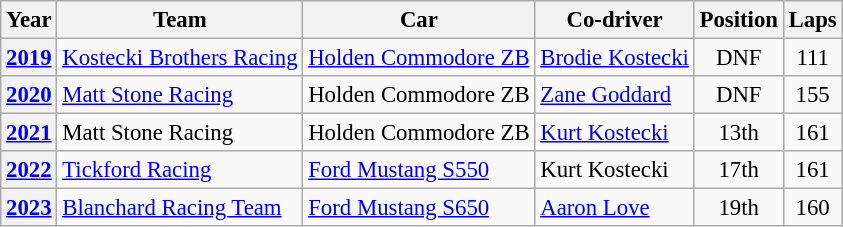<table class="wikitable" style="font-size: 95%;">
<tr>
<th>Year</th>
<th>Team</th>
<th>Car</th>
<th>Co-driver</th>
<th>Position</th>
<th>Laps</th>
</tr>
<tr>
<th><a href='#'>2019</a></th>
<td><a href='#'>Kostecki Brothers Racing</a></td>
<td><a href='#'>Holden Commodore ZB</a></td>
<td> <a href='#'>Brodie Kostecki</a></td>
<td align="center">DNF</td>
<td align="center">111</td>
</tr>
<tr>
<th><a href='#'>2020</a></th>
<td><a href='#'>Matt Stone Racing</a></td>
<td>Holden Commodore ZB</td>
<td> <a href='#'>Zane Goddard</a></td>
<td align="center">DNF</td>
<td align="center">155</td>
</tr>
<tr>
<th><a href='#'>2021</a></th>
<td>Matt Stone Racing</td>
<td>Holden Commodore ZB</td>
<td> <a href='#'>Kurt Kostecki</a></td>
<td align="center">13th</td>
<td align="center">161</td>
</tr>
<tr>
<th><a href='#'>2022</a></th>
<td><a href='#'>Tickford Racing</a></td>
<td><a href='#'>Ford Mustang S550</a></td>
<td> Kurt Kostecki</td>
<td align="center">17th</td>
<td align="center">161</td>
</tr>
<tr>
<th><a href='#'>2023</a></th>
<td><a href='#'>Blanchard Racing Team</a></td>
<td><a href='#'>Ford Mustang S650</a></td>
<td> <a href='#'>Aaron Love</a></td>
<td align="center">19th</td>
<td align="center">160</td>
</tr>
</table>
